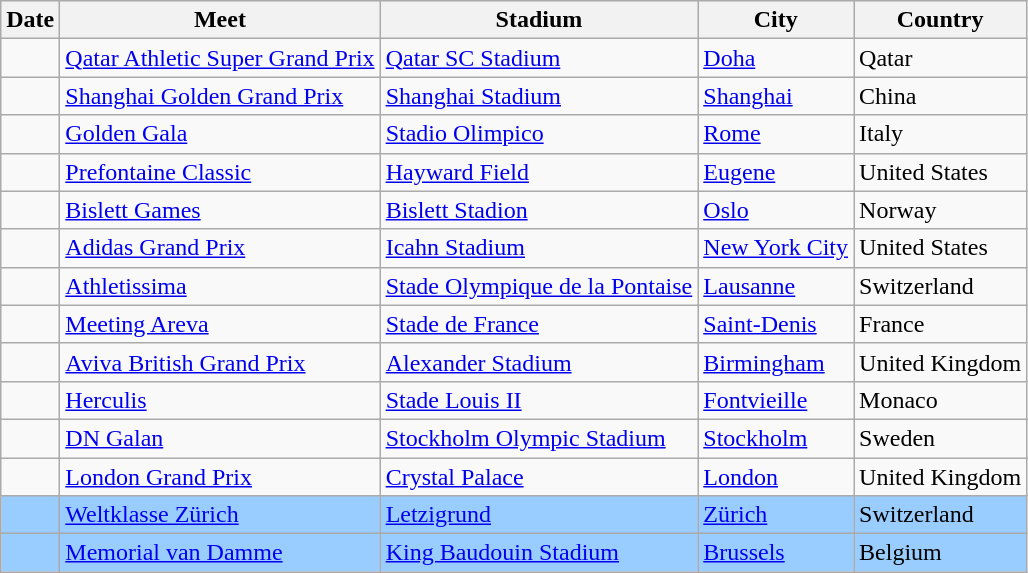<table class="wikitable sortable">
<tr style="background:#efefef;">
<th>Date</th>
<th>Meet</th>
<th>Stadium</th>
<th>City</th>
<th>Country</th>
</tr>
<tr>
<td></td>
<td><a href='#'>Qatar Athletic Super Grand Prix</a></td>
<td><a href='#'>Qatar SC Stadium</a></td>
<td><a href='#'>Doha</a></td>
<td>Qatar</td>
</tr>
<tr>
<td></td>
<td><a href='#'>Shanghai Golden Grand Prix</a></td>
<td><a href='#'>Shanghai Stadium</a></td>
<td><a href='#'>Shanghai</a></td>
<td>China</td>
</tr>
<tr>
<td></td>
<td><a href='#'>Golden Gala</a></td>
<td><a href='#'>Stadio Olimpico</a></td>
<td><a href='#'>Rome</a></td>
<td>Italy</td>
</tr>
<tr>
<td></td>
<td><a href='#'>Prefontaine Classic</a></td>
<td><a href='#'>Hayward Field</a></td>
<td><a href='#'>Eugene</a></td>
<td>United States</td>
</tr>
<tr>
<td></td>
<td><a href='#'>Bislett Games</a></td>
<td><a href='#'>Bislett Stadion</a></td>
<td><a href='#'>Oslo</a></td>
<td>Norway</td>
</tr>
<tr>
<td></td>
<td><a href='#'>Adidas Grand Prix</a></td>
<td><a href='#'>Icahn Stadium</a></td>
<td><a href='#'>New York City</a></td>
<td>United States</td>
</tr>
<tr>
<td></td>
<td><a href='#'>Athletissima</a></td>
<td><a href='#'>Stade Olympique de la Pontaise</a></td>
<td><a href='#'>Lausanne</a></td>
<td>Switzerland</td>
</tr>
<tr>
<td></td>
<td><a href='#'>Meeting Areva</a></td>
<td><a href='#'>Stade de France</a></td>
<td><a href='#'>Saint-Denis</a></td>
<td>France</td>
</tr>
<tr>
<td></td>
<td><a href='#'>Aviva British Grand Prix</a></td>
<td><a href='#'>Alexander Stadium</a></td>
<td><a href='#'>Birmingham</a></td>
<td>United Kingdom</td>
</tr>
<tr>
<td></td>
<td><a href='#'>Herculis</a></td>
<td><a href='#'>Stade Louis II</a></td>
<td><a href='#'>Fontvieille</a></td>
<td>Monaco</td>
</tr>
<tr>
<td></td>
<td><a href='#'>DN Galan</a></td>
<td><a href='#'>Stockholm Olympic Stadium</a></td>
<td><a href='#'>Stockholm</a></td>
<td>Sweden</td>
</tr>
<tr>
<td></td>
<td><a href='#'>London Grand Prix</a></td>
<td><a href='#'>Crystal Palace</a></td>
<td><a href='#'>London</a></td>
<td>United Kingdom</td>
</tr>
<tr bgcolor=#9acdff>
<td></td>
<td><a href='#'>Weltklasse Zürich</a></td>
<td><a href='#'>Letzigrund</a></td>
<td><a href='#'>Zürich</a></td>
<td>Switzerland</td>
</tr>
<tr bgcolor=#9acdff>
<td></td>
<td><a href='#'>Memorial van Damme</a></td>
<td><a href='#'>King Baudouin Stadium</a></td>
<td><a href='#'>Brussels</a></td>
<td>Belgium</td>
</tr>
</table>
